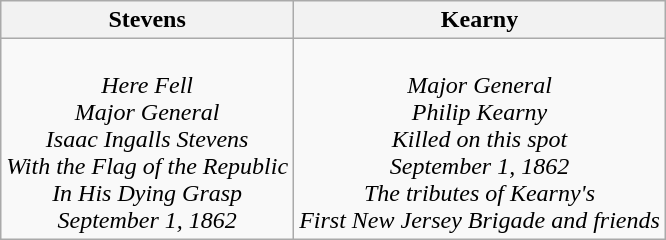<table class="wikitable" style="margin: 1em auto 1em auto">
<tr>
<th>Stevens</th>
<th>Kearny</th>
</tr>
<tr style="text-align: center">
<td><br><em>Here Fell</em><br>
<em>Major General</em><br>
<em>Isaac Ingalls Stevens</em><br>
<em>With the Flag of the Republic</em><br>
<em>In His Dying Grasp</em><br>
<em>September 1, 1862</em></td>
<td><br><em>Major General</em><br>
<em>Philip Kearny</em><br>
<em>Killed on this spot</em><br>
<em>September 1, 1862</em><br>
<em>The tributes of Kearny's</em><br>
<em>First New Jersey Brigade and friends</em></td>
</tr>
</table>
